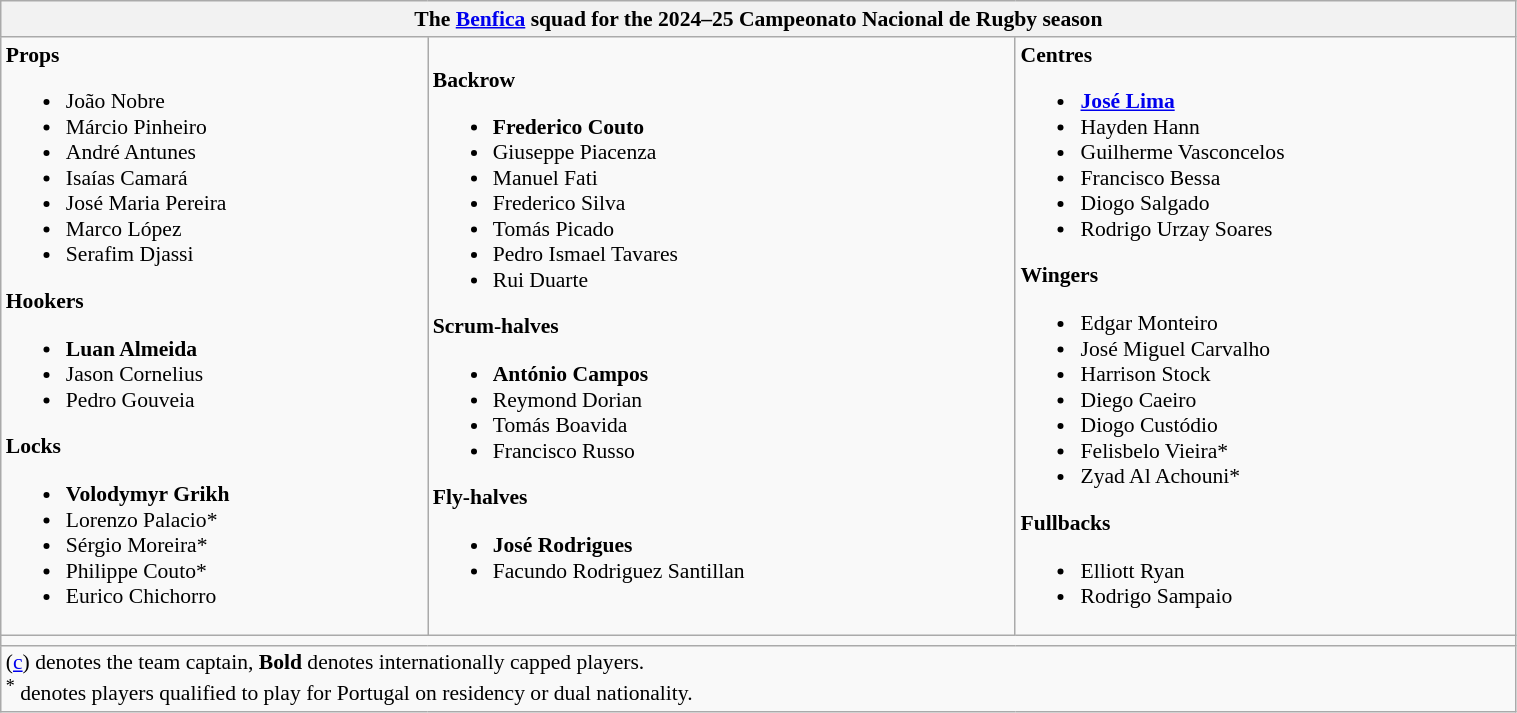<table class="wikitable" style="text-align:left; font-size:90%; width:80%">
<tr>
<th colspan="3">The <strong><a href='#'>Benfica</a></strong> squad for the 2024–25 Campeonato Nacional de Rugby season</th>
</tr>
<tr>
<td><strong>Props</strong><br><ul><li> João Nobre</li><li> Márcio Pinheiro</li><li> André Antunes</li><li> Isaías Camará</li><li> José Maria Pereira</li><li> Marco López</li><li> Serafim Djassi</li></ul><strong>Hookers</strong><ul><li> <strong>Luan Almeida</strong></li><li> Jason Cornelius</li><li> Pedro Gouveia</li></ul><strong>Locks</strong><ul><li> <strong>Volodymyr Grikh</strong></li><li> Lorenzo Palacio*</li><li> Sérgio Moreira*</li><li> Philippe Couto*</li><li> Eurico Chichorro</li></ul></td>
<td><strong>Backrow</strong><br><ul><li> <strong>Frederico Couto</strong></li><li> Giuseppe Piacenza</li><li> Manuel Fati</li><li> Frederico Silva</li><li> Tomás Picado</li><li> Pedro Ismael Tavares</li><li> Rui Duarte</li></ul><strong>Scrum-halves</strong><ul><li> <strong>António Campos</strong></li><li> Reymond Dorian</li><li> Tomás Boavida</li><li> Francisco Russo</li></ul><strong>Fly-halves</strong><ul><li> <strong>José Rodrigues</strong></li><li> Facundo Rodriguez Santillan</li></ul></td>
<td><strong>Centres</strong><br><ul><li> <strong><a href='#'>José Lima</a></strong></li><li> Hayden Hann</li><li> Guilherme Vasconcelos</li><li> Francisco Bessa</li><li> Diogo Salgado</li><li> Rodrigo Urzay Soares</li></ul><strong>Wingers</strong><ul><li> Edgar Monteiro</li><li> José Miguel Carvalho</li><li> Harrison Stock</li><li> Diego Caeiro</li><li> Diogo Custódio</li><li> Felisbelo Vieira*</li><li> Zyad Al Achouni*</li></ul><strong>Fullbacks</strong><ul><li> Elliott Ryan</li><li> Rodrigo Sampaio</li></ul></td>
</tr>
<tr>
<td colspan="3"></td>
</tr>
<tr>
<td colspan="3">(<a href='#'>c</a>) denotes the team captain, <strong>Bold</strong> denotes internationally capped players.<br><sup>*</sup> denotes players qualified to play for Portugal on residency or dual nationality.
</td>
</tr>
</table>
